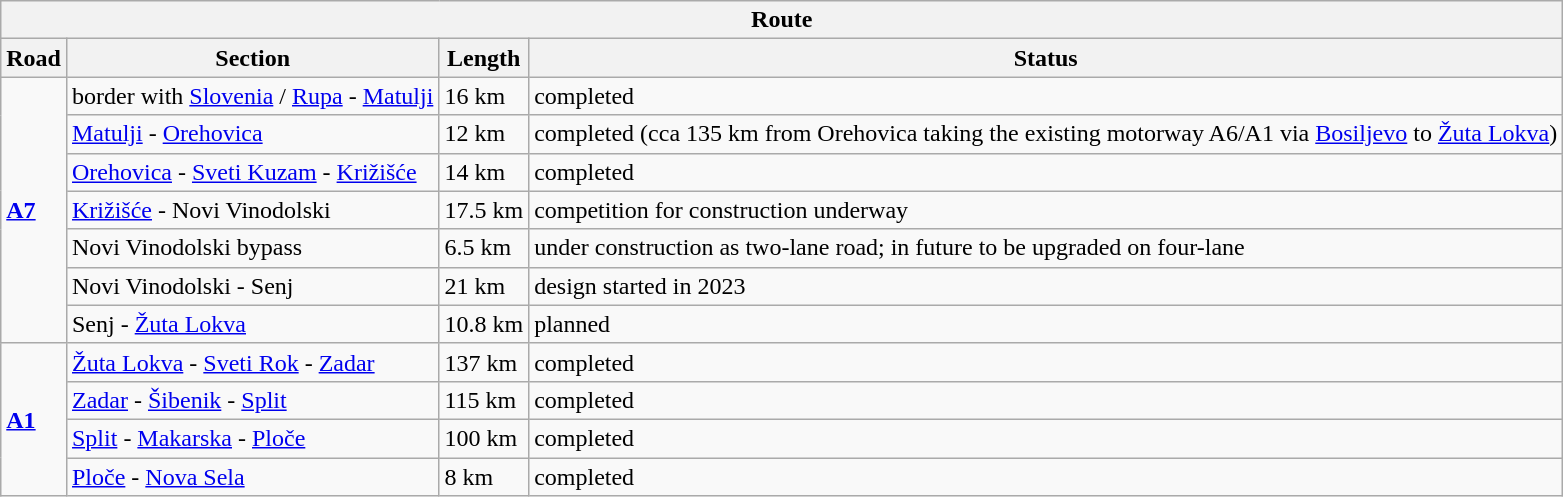<table class="wikitable">
<tr class="hintergrundfarbe8">
<th colspan="4">Route</th>
</tr>
<tr>
<th>Road</th>
<th>Section</th>
<th>Length</th>
<th>Status</th>
</tr>
<tr>
<td rowspan="7"> <strong><a href='#'>A7</a></strong></td>
<td>border with <a href='#'>Slovenia</a> / <a href='#'>Rupa</a> - <a href='#'>Matulji</a></td>
<td>16 km</td>
<td>completed</td>
</tr>
<tr>
<td><a href='#'>Matulji</a> - <a href='#'>Orehovica</a></td>
<td>12 km</td>
<td>completed (cca 135 km from Orehovica taking the existing motorway A6/A1 via <a href='#'>Bosiljevo</a> to <a href='#'>Žuta Lokva</a>)</td>
</tr>
<tr>
<td><a href='#'>Orehovica</a> - <a href='#'>Sveti Kuzam</a> - <a href='#'>Križišće</a></td>
<td>14 km</td>
<td>completed</td>
</tr>
<tr>
<td><a href='#'>Križišće</a> - Novi Vinodolski</td>
<td>17.5 km</td>
<td>competition for construction underway</td>
</tr>
<tr>
<td>Novi Vinodolski bypass</td>
<td>6.5 km</td>
<td>under construction as two-lane road; in future to be upgraded on four-lane</td>
</tr>
<tr>
<td>Novi Vinodolski - Senj</td>
<td>21 km</td>
<td>design started in 2023</td>
</tr>
<tr>
<td>Senj - <a href='#'>Žuta Lokva</a></td>
<td>10.8 km</td>
<td>planned</td>
</tr>
<tr>
<td rowspan="4"> <strong><a href='#'>A1</a></strong></td>
<td><a href='#'>Žuta Lokva</a> - <a href='#'>Sveti Rok</a> - <a href='#'>Zadar</a></td>
<td>137 km</td>
<td>completed</td>
</tr>
<tr>
<td><a href='#'>Zadar</a> - <a href='#'>Šibenik</a> - <a href='#'>Split</a></td>
<td>115 km</td>
<td>completed</td>
</tr>
<tr>
<td><a href='#'>Split</a> - <a href='#'>Makarska</a> - <a href='#'>Ploče</a></td>
<td>100 km</td>
<td>completed</td>
</tr>
<tr>
<td><a href='#'>Ploče</a> - <a href='#'>Nova Sela</a></td>
<td>8 km</td>
<td>completed</td>
</tr>
</table>
